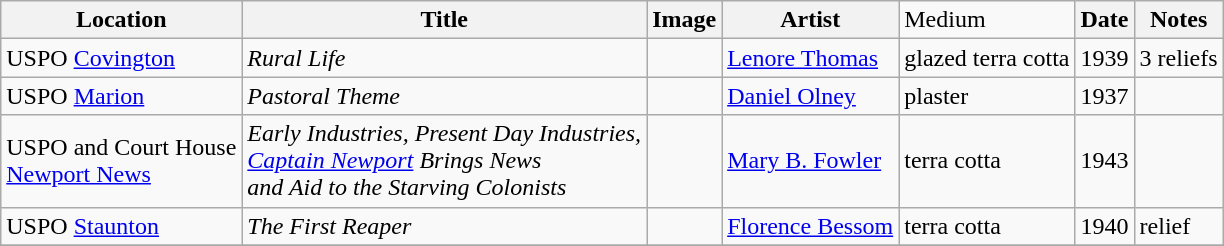<table class="wikitable sortable">
<tr>
<th>Location</th>
<th>Title</th>
<th>Image</th>
<th>Artist</th>
<td>Medium</td>
<th>Date</th>
<th>Notes</th>
</tr>
<tr>
<td>USPO <a href='#'>Covington</a></td>
<td><em>Rural Life</em></td>
<td></td>
<td><a href='#'>Lenore Thomas</a></td>
<td>glazed terra cotta</td>
<td>1939</td>
<td>3 reliefs</td>
</tr>
<tr>
<td>USPO <a href='#'>Marion</a></td>
<td><em>Pastoral Theme</em></td>
<td></td>
<td><a href='#'>Daniel Olney</a></td>
<td>plaster</td>
<td>1937</td>
<td></td>
</tr>
<tr>
<td>USPO and Court House<br><a href='#'>Newport News</a></td>
<td><em>Early Industries,</em> <em>Present Day Industries,</em><br><em><a href='#'>Captain Newport</a> Brings News<br>and Aid to the Starving Colonists</em></td>
<td></td>
<td><a href='#'>Mary B. Fowler</a></td>
<td>terra cotta</td>
<td>1943</td>
<td></td>
</tr>
<tr>
<td>USPO <a href='#'>Staunton</a></td>
<td><em>The First Reaper</em></td>
<td></td>
<td><a href='#'>Florence Bessom</a></td>
<td>terra cotta</td>
<td>1940</td>
<td>relief</td>
</tr>
<tr>
</tr>
</table>
